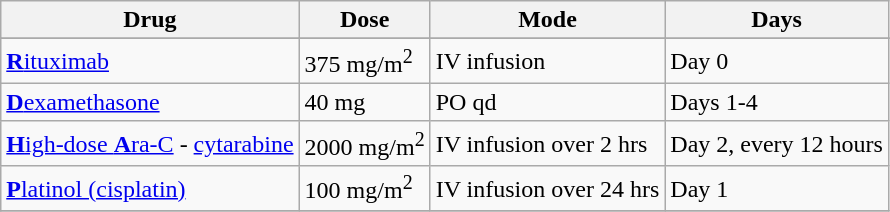<table class="wikitable">
<tr>
<th>Drug</th>
<th>Dose</th>
<th>Mode</th>
<th>Days</th>
</tr>
<tr>
</tr>
<tr>
<td><a href='#'><strong>R</strong>ituximab</a></td>
<td>375 mg/m<sup>2</sup></td>
<td>IV infusion</td>
<td>Day 0</td>
</tr>
<tr>
<td><a href='#'><strong>D</strong>examethasone</a></td>
<td>40 mg</td>
<td>PO qd</td>
<td>Days 1-4</td>
</tr>
<tr>
<td><a href='#'><strong>H</strong>igh-dose <strong>A</strong>ra-C</a> - <a href='#'>cytarabine</a></td>
<td>2000 mg/m<sup>2</sup></td>
<td>IV infusion over 2 hrs</td>
<td>Day 2, every 12 hours</td>
</tr>
<tr>
<td><a href='#'><strong>P</strong>latinol (cisplatin)</a></td>
<td>100 mg/m<sup>2</sup></td>
<td>IV infusion over 24 hrs</td>
<td>Day 1</td>
</tr>
<tr>
</tr>
</table>
